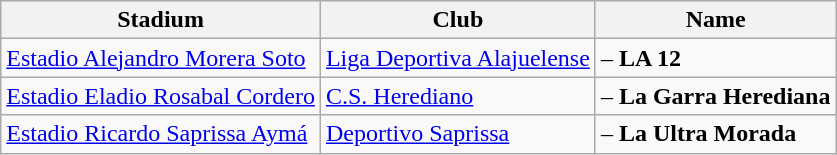<table class="wikitable">
<tr>
<th>Stadium</th>
<th>Club</th>
<th>Name</th>
</tr>
<tr>
<td><a href='#'>Estadio Alejandro Morera Soto</a></td>
<td><a href='#'>Liga Deportiva Alajuelense</a></td>
<td>– <strong>LA 12</strong></td>
</tr>
<tr>
<td><a href='#'>Estadio Eladio Rosabal Cordero</a></td>
<td><a href='#'>C.S. Herediano</a></td>
<td>– <strong>La Garra Herediana</strong></td>
</tr>
<tr>
<td><a href='#'>Estadio Ricardo Saprissa Aymá</a></td>
<td><a href='#'>Deportivo Saprissa</a></td>
<td>– <strong>La Ultra Morada</strong></td>
</tr>
</table>
